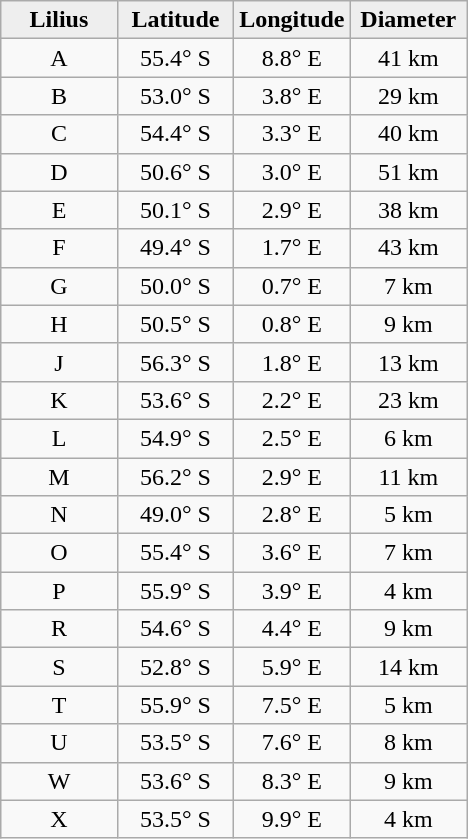<table class="wikitable">
<tr>
<th width="25%" style="background:#eeeeee;">Lilius</th>
<th width="25%" style="background:#eeeeee;">Latitude</th>
<th width="25%" style="background:#eeeeee;">Longitude</th>
<th width="25%" style="background:#eeeeee;">Diameter</th>
</tr>
<tr>
<td align="center">A</td>
<td align="center">55.4° S</td>
<td align="center">8.8° E</td>
<td align="center">41 km</td>
</tr>
<tr>
<td align="center">B</td>
<td align="center">53.0° S</td>
<td align="center">3.8° E</td>
<td align="center">29 km</td>
</tr>
<tr>
<td align="center">C</td>
<td align="center">54.4° S</td>
<td align="center">3.3° E</td>
<td align="center">40 km</td>
</tr>
<tr>
<td align="center">D</td>
<td align="center">50.6° S</td>
<td align="center">3.0° E</td>
<td align="center">51 km</td>
</tr>
<tr>
<td align="center">E</td>
<td align="center">50.1° S</td>
<td align="center">2.9° E</td>
<td align="center">38 km</td>
</tr>
<tr>
<td align="center">F</td>
<td align="center">49.4° S</td>
<td align="center">1.7° E</td>
<td align="center">43 km</td>
</tr>
<tr>
<td align="center">G</td>
<td align="center">50.0° S</td>
<td align="center">0.7° E</td>
<td align="center">7 km</td>
</tr>
<tr>
<td align="center">H</td>
<td align="center">50.5° S</td>
<td align="center">0.8° E</td>
<td align="center">9 km</td>
</tr>
<tr>
<td align="center">J</td>
<td align="center">56.3° S</td>
<td align="center">1.8° E</td>
<td align="center">13 km</td>
</tr>
<tr>
<td align="center">K</td>
<td align="center">53.6° S</td>
<td align="center">2.2° E</td>
<td align="center">23 km</td>
</tr>
<tr>
<td align="center">L</td>
<td align="center">54.9° S</td>
<td align="center">2.5° E</td>
<td align="center">6 km</td>
</tr>
<tr>
<td align="center">M</td>
<td align="center">56.2° S</td>
<td align="center">2.9° E</td>
<td align="center">11 km</td>
</tr>
<tr>
<td align="center">N</td>
<td align="center">49.0° S</td>
<td align="center">2.8° E</td>
<td align="center">5 km</td>
</tr>
<tr>
<td align="center">O</td>
<td align="center">55.4° S</td>
<td align="center">3.6° E</td>
<td align="center">7 km</td>
</tr>
<tr>
<td align="center">P</td>
<td align="center">55.9° S</td>
<td align="center">3.9° E</td>
<td align="center">4 km</td>
</tr>
<tr>
<td align="center">R</td>
<td align="center">54.6° S</td>
<td align="center">4.4° E</td>
<td align="center">9 km</td>
</tr>
<tr>
<td align="center">S</td>
<td align="center">52.8° S</td>
<td align="center">5.9° E</td>
<td align="center">14 km</td>
</tr>
<tr>
<td align="center">T</td>
<td align="center">55.9° S</td>
<td align="center">7.5° E</td>
<td align="center">5 km</td>
</tr>
<tr>
<td align="center">U</td>
<td align="center">53.5° S</td>
<td align="center">7.6° E</td>
<td align="center">8 km</td>
</tr>
<tr>
<td align="center">W</td>
<td align="center">53.6° S</td>
<td align="center">8.3° E</td>
<td align="center">9 km</td>
</tr>
<tr>
<td align="center">X</td>
<td align="center">53.5° S</td>
<td align="center">9.9° E</td>
<td align="center">4 km</td>
</tr>
</table>
